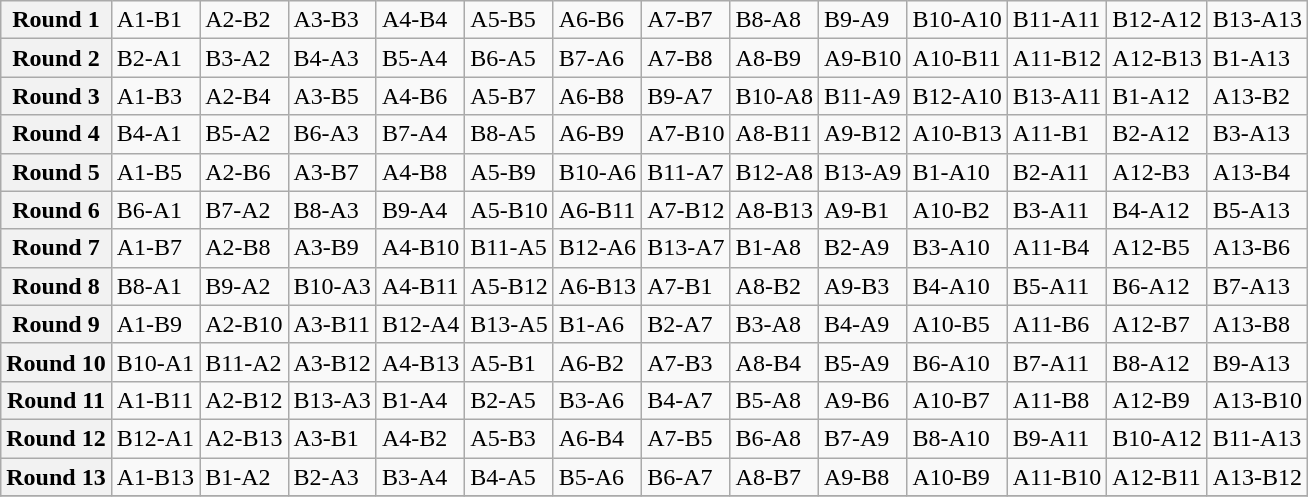<table class="wikitable">
<tr>
<th scope="row">Round 1</th>
<td>A1-B1</td>
<td>A2-B2</td>
<td>A3-B3</td>
<td>A4-B4</td>
<td>A5-B5</td>
<td>A6-B6</td>
<td>A7-B7</td>
<td>B8-A8</td>
<td>B9-A9</td>
<td>B10-A10</td>
<td>B11-A11</td>
<td>B12-A12</td>
<td>B13-A13</td>
</tr>
<tr>
<th scope="row">Round 2</th>
<td>B2-A1</td>
<td>B3-A2</td>
<td>B4-A3</td>
<td>B5-A4</td>
<td>B6-A5</td>
<td>B7-A6</td>
<td>A7-B8</td>
<td>A8-B9</td>
<td>A9-B10</td>
<td>A10-B11</td>
<td>A11-B12</td>
<td>A12-B13</td>
<td>B1-A13</td>
</tr>
<tr>
<th scope="row">Round 3</th>
<td>A1-B3</td>
<td>A2-B4</td>
<td>A3-B5</td>
<td>A4-B6</td>
<td>A5-B7</td>
<td>A6-B8</td>
<td>B9-A7</td>
<td>B10-A8</td>
<td>B11-A9</td>
<td>B12-A10</td>
<td>B13-A11</td>
<td>B1-A12</td>
<td>A13-B2</td>
</tr>
<tr>
<th scope="row">Round 4</th>
<td>B4-A1</td>
<td>B5-A2</td>
<td>B6-A3</td>
<td>B7-A4</td>
<td>B8-A5</td>
<td>A6-B9</td>
<td>A7-B10</td>
<td>A8-B11</td>
<td>A9-B12</td>
<td>A10-B13</td>
<td>A11-B1</td>
<td>B2-A12</td>
<td>B3-A13</td>
</tr>
<tr>
<th scope="row">Round 5</th>
<td>A1-B5</td>
<td>A2-B6</td>
<td>A3-B7</td>
<td>A4-B8</td>
<td>A5-B9</td>
<td>B10-A6</td>
<td>B11-A7</td>
<td>B12-A8</td>
<td>B13-A9</td>
<td>B1-A10</td>
<td>B2-A11</td>
<td>A12-B3</td>
<td>A13-B4</td>
</tr>
<tr>
<th scope="row">Round 6</th>
<td>B6-A1</td>
<td>B7-A2</td>
<td>B8-A3</td>
<td>B9-A4</td>
<td>A5-B10</td>
<td>A6-B11</td>
<td>A7-B12</td>
<td>A8-B13</td>
<td>A9-B1</td>
<td>A10-B2</td>
<td>B3-A11</td>
<td>B4-A12</td>
<td>B5-A13</td>
</tr>
<tr>
<th scope="row">Round 7</th>
<td>A1-B7</td>
<td>A2-B8</td>
<td>A3-B9</td>
<td>A4-B10</td>
<td>B11-A5</td>
<td>B12-A6</td>
<td>B13-A7</td>
<td>B1-A8</td>
<td>B2-A9</td>
<td>B3-A10</td>
<td>A11-B4</td>
<td>A12-B5</td>
<td>A13-B6</td>
</tr>
<tr>
<th scope="row">Round 8</th>
<td>B8-A1</td>
<td>B9-A2</td>
<td>B10-A3</td>
<td>A4-B11</td>
<td>A5-B12</td>
<td>A6-B13</td>
<td>A7-B1</td>
<td>A8-B2</td>
<td>A9-B3</td>
<td>B4-A10</td>
<td>B5-A11</td>
<td>B6-A12</td>
<td>B7-A13</td>
</tr>
<tr>
<th scope="row">Round 9</th>
<td>A1-B9</td>
<td>A2-B10</td>
<td>A3-B11</td>
<td>B12-A4</td>
<td>B13-A5</td>
<td>B1-A6</td>
<td>B2-A7</td>
<td>B3-A8</td>
<td>B4-A9</td>
<td>A10-B5</td>
<td>A11-B6</td>
<td>A12-B7</td>
<td>A13-B8</td>
</tr>
<tr>
<th scope="row">Round 10</th>
<td>B10-A1</td>
<td>B11-A2</td>
<td>A3-B12</td>
<td>A4-B13</td>
<td>A5-B1</td>
<td>A6-B2</td>
<td>A7-B3</td>
<td>A8-B4</td>
<td>B5-A9</td>
<td>B6-A10</td>
<td>B7-A11</td>
<td>B8-A12</td>
<td>B9-A13</td>
</tr>
<tr>
<th scope="row">Round 11</th>
<td>A1-B11</td>
<td>A2-B12</td>
<td>B13-A3</td>
<td>B1-A4</td>
<td>B2-A5</td>
<td>B3-A6</td>
<td>B4-A7</td>
<td>B5-A8</td>
<td>A9-B6</td>
<td>A10-B7</td>
<td>A11-B8</td>
<td>A12-B9</td>
<td>A13-B10</td>
</tr>
<tr>
<th scope="row">Round 12</th>
<td>B12-A1</td>
<td>A2-B13</td>
<td>A3-B1</td>
<td>A4-B2</td>
<td>A5-B3</td>
<td>A6-B4</td>
<td>A7-B5</td>
<td>B6-A8</td>
<td>B7-A9</td>
<td>B8-A10</td>
<td>B9-A11</td>
<td>B10-A12</td>
<td>B11-A13</td>
</tr>
<tr>
<th scope="row">Round 13</th>
<td>A1-B13</td>
<td>B1-A2</td>
<td>B2-A3</td>
<td>B3-A4</td>
<td>B4-A5</td>
<td>B5-A6</td>
<td>B6-A7</td>
<td>A8-B7</td>
<td>A9-B8</td>
<td>A10-B9</td>
<td>A11-B10</td>
<td>A12-B11</td>
<td>A13-B12</td>
</tr>
<tr>
</tr>
</table>
